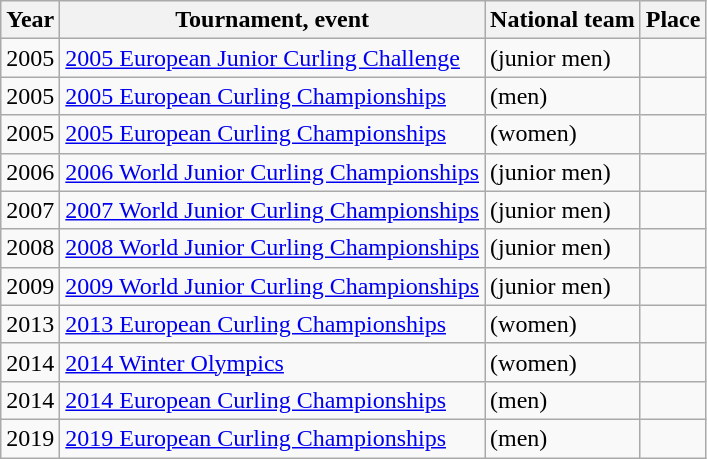<table class="wikitable">
<tr>
<th scope="col">Year</th>
<th scope="col">Tournament, event</th>
<th scope="col">National team</th>
<th scope="col">Place</th>
</tr>
<tr>
<td>2005</td>
<td><a href='#'>2005 European Junior Curling Challenge</a></td>
<td> (junior men)</td>
<td></td>
</tr>
<tr>
<td>2005</td>
<td><a href='#'>2005 European Curling Championships</a></td>
<td> (men)</td>
<td></td>
</tr>
<tr>
<td>2005</td>
<td><a href='#'>2005 European Curling Championships</a></td>
<td> (women)</td>
<td></td>
</tr>
<tr>
<td>2006</td>
<td><a href='#'>2006 World Junior Curling Championships</a></td>
<td> (junior men)</td>
<td></td>
</tr>
<tr>
<td>2007</td>
<td><a href='#'>2007 World Junior Curling Championships</a></td>
<td> (junior men)</td>
<td></td>
</tr>
<tr>
<td>2008</td>
<td><a href='#'>2008 World Junior Curling Championships</a></td>
<td> (junior men)</td>
<td></td>
</tr>
<tr>
<td>2009</td>
<td><a href='#'>2009 World Junior Curling Championships</a></td>
<td> (junior men)</td>
<td></td>
</tr>
<tr>
<td>2013</td>
<td><a href='#'>2013 European Curling Championships</a></td>
<td> (women)</td>
<td></td>
</tr>
<tr>
<td>2014</td>
<td><a href='#'>2014 Winter Olympics</a></td>
<td> (women)</td>
<td></td>
</tr>
<tr>
<td>2014</td>
<td><a href='#'>2014 European Curling Championships</a></td>
<td> (men)</td>
<td></td>
</tr>
<tr>
<td>2019</td>
<td><a href='#'>2019 European Curling Championships</a></td>
<td> (men)</td>
<td></td>
</tr>
</table>
